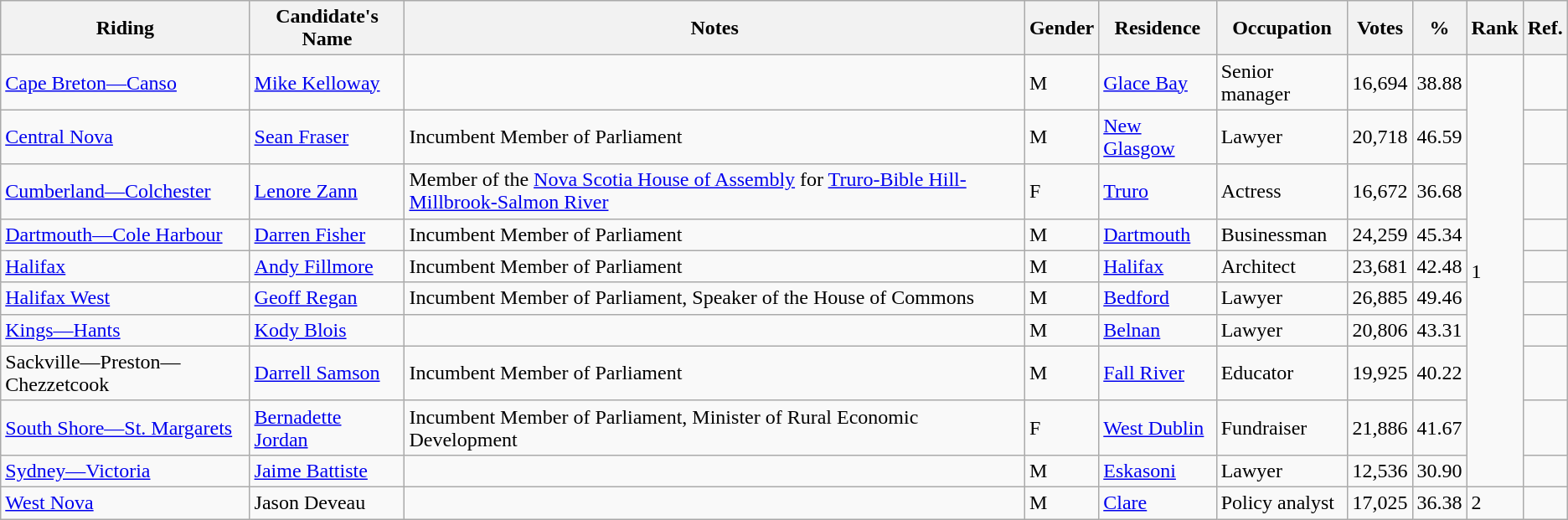<table class="wikitable sortable">
<tr>
<th>Riding</th>
<th>Candidate's Name</th>
<th>Notes</th>
<th>Gender</th>
<th>Residence</th>
<th>Occupation</th>
<th>Votes</th>
<th>%</th>
<th>Rank</th>
<th>Ref.</th>
</tr>
<tr>
<td><a href='#'>Cape Breton—Canso</a></td>
<td><a href='#'>Mike Kelloway</a></td>
<td></td>
<td>M</td>
<td><a href='#'>Glace Bay</a></td>
<td>Senior manager</td>
<td>16,694</td>
<td>38.88</td>
<td rowspan="10">1</td>
<td></td>
</tr>
<tr>
<td><a href='#'>Central Nova</a></td>
<td><a href='#'>Sean Fraser</a></td>
<td>Incumbent Member of Parliament</td>
<td>M</td>
<td><a href='#'>New Glasgow</a></td>
<td>Lawyer</td>
<td>20,718</td>
<td>46.59</td>
<td></td>
</tr>
<tr>
<td><a href='#'>Cumberland—Colchester</a></td>
<td><a href='#'>Lenore Zann</a></td>
<td>Member of the <a href='#'>Nova Scotia House of Assembly</a> for <a href='#'>Truro-Bible Hill-Millbrook-Salmon River</a></td>
<td>F</td>
<td><a href='#'>Truro</a></td>
<td>Actress</td>
<td>16,672</td>
<td>36.68</td>
<td></td>
</tr>
<tr>
<td><a href='#'>Dartmouth—Cole Harbour</a></td>
<td><a href='#'>Darren Fisher</a></td>
<td>Incumbent Member of Parliament</td>
<td>M</td>
<td><a href='#'>Dartmouth</a></td>
<td>Businessman</td>
<td>24,259</td>
<td>45.34</td>
<td></td>
</tr>
<tr>
<td><a href='#'>Halifax</a></td>
<td><a href='#'>Andy Fillmore</a></td>
<td>Incumbent Member of Parliament</td>
<td>M</td>
<td><a href='#'>Halifax</a></td>
<td>Architect</td>
<td>23,681</td>
<td>42.48</td>
<td></td>
</tr>
<tr>
<td><a href='#'>Halifax West</a></td>
<td><a href='#'>Geoff Regan</a></td>
<td>Incumbent Member of Parliament, Speaker of the House of Commons</td>
<td>M</td>
<td><a href='#'>Bedford</a></td>
<td>Lawyer</td>
<td>26,885</td>
<td>49.46</td>
<td></td>
</tr>
<tr>
<td><a href='#'>Kings—Hants</a></td>
<td><a href='#'>Kody Blois</a></td>
<td></td>
<td>M</td>
<td><a href='#'>Belnan</a></td>
<td>Lawyer</td>
<td>20,806</td>
<td>43.31</td>
<td></td>
</tr>
<tr>
<td>Sackville—Preston—Chezzetcook</td>
<td><a href='#'>Darrell Samson</a></td>
<td>Incumbent Member of Parliament</td>
<td>M</td>
<td><a href='#'>Fall River</a></td>
<td>Educator</td>
<td>19,925</td>
<td>40.22</td>
<td></td>
</tr>
<tr>
<td><a href='#'>South Shore—St. Margarets</a></td>
<td><a href='#'>Bernadette Jordan</a></td>
<td>Incumbent Member of Parliament, Minister of Rural Economic Development</td>
<td>F</td>
<td><a href='#'>West Dublin</a></td>
<td>Fundraiser</td>
<td>21,886</td>
<td>41.67</td>
<td></td>
</tr>
<tr>
<td><a href='#'>Sydney—Victoria</a></td>
<td><a href='#'>Jaime Battiste</a></td>
<td></td>
<td>M</td>
<td><a href='#'>Eskasoni</a></td>
<td>Lawyer</td>
<td>12,536</td>
<td>30.90</td>
<td></td>
</tr>
<tr>
<td><a href='#'>West Nova</a></td>
<td>Jason Deveau</td>
<td></td>
<td>M</td>
<td><a href='#'>Clare</a></td>
<td>Policy analyst</td>
<td>17,025</td>
<td>36.38</td>
<td>2</td>
<td></td>
</tr>
</table>
